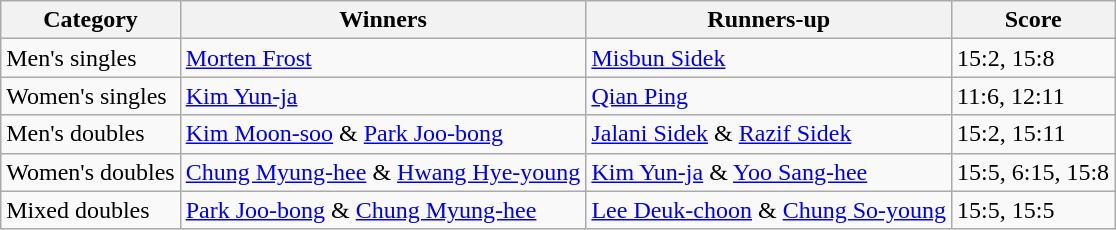<table class=wikitable>
<tr>
<th>Category</th>
<th>Winners</th>
<th>Runners-up</th>
<th>Score</th>
</tr>
<tr>
<td>Men's singles</td>
<td> <a href='#'>Morten Frost</a></td>
<td> <a href='#'>Misbun Sidek</a></td>
<td>15:2, 15:8</td>
</tr>
<tr>
<td>Women's singles</td>
<td> <a href='#'>Kim Yun-ja</a></td>
<td> <a href='#'>Qian Ping</a></td>
<td>11:6, 12:11</td>
</tr>
<tr>
<td>Men's doubles</td>
<td> <a href='#'>Kim Moon-soo</a> & <a href='#'>Park Joo-bong</a></td>
<td> <a href='#'>Jalani Sidek</a> & <a href='#'>Razif Sidek</a></td>
<td>15:2, 15:11</td>
</tr>
<tr>
<td>Women's doubles</td>
<td> <a href='#'>Chung Myung-hee</a> & <a href='#'>Hwang Hye-young</a></td>
<td> <a href='#'>Kim Yun-ja</a> & <a href='#'>Yoo Sang-hee</a></td>
<td>15:5, 6:15, 15:8</td>
</tr>
<tr>
<td>Mixed doubles</td>
<td> <a href='#'>Park Joo-bong</a> & <a href='#'>Chung Myung-hee</a></td>
<td> <a href='#'>Lee Deuk-choon</a> & <a href='#'>Chung So-young</a></td>
<td>15:5, 15:5</td>
</tr>
</table>
